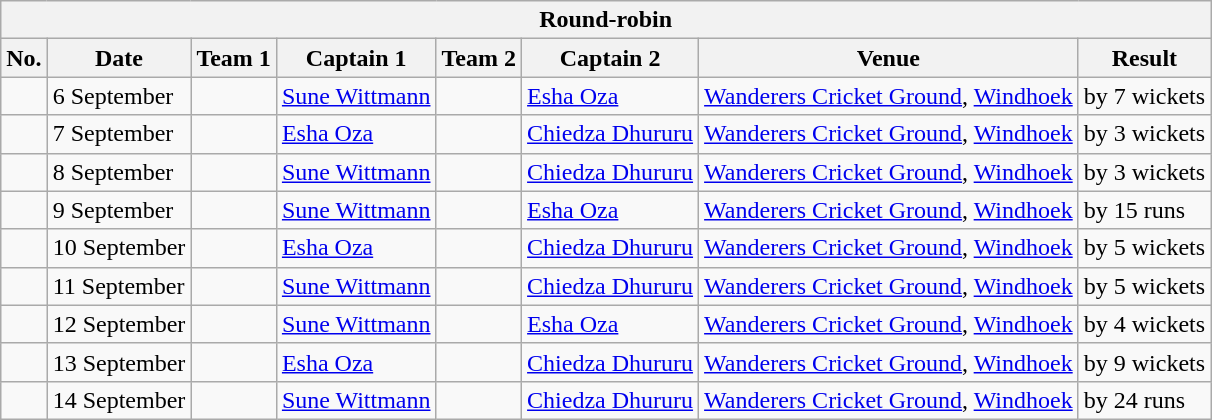<table class="wikitable">
<tr>
<th colspan="8">Round-robin</th>
</tr>
<tr>
<th>No.</th>
<th>Date</th>
<th>Team 1</th>
<th>Captain 1</th>
<th>Team 2</th>
<th>Captain 2</th>
<th>Venue</th>
<th>Result</th>
</tr>
<tr>
<td></td>
<td>6 September</td>
<td></td>
<td><a href='#'>Sune Wittmann</a></td>
<td></td>
<td><a href='#'>Esha Oza</a></td>
<td><a href='#'>Wanderers Cricket Ground</a>, <a href='#'>Windhoek</a></td>
<td> by 7 wickets</td>
</tr>
<tr>
<td></td>
<td>7 September</td>
<td></td>
<td><a href='#'>Esha Oza</a></td>
<td></td>
<td><a href='#'>Chiedza Dhururu</a></td>
<td><a href='#'>Wanderers Cricket Ground</a>, <a href='#'>Windhoek</a></td>
<td> by 3 wickets</td>
</tr>
<tr>
<td></td>
<td>8 September</td>
<td></td>
<td><a href='#'>Sune Wittmann</a></td>
<td></td>
<td><a href='#'>Chiedza Dhururu</a></td>
<td><a href='#'>Wanderers Cricket Ground</a>, <a href='#'>Windhoek</a></td>
<td> by 3 wickets</td>
</tr>
<tr>
<td></td>
<td>9 September</td>
<td></td>
<td><a href='#'>Sune Wittmann</a></td>
<td></td>
<td><a href='#'>Esha Oza</a></td>
<td><a href='#'>Wanderers Cricket Ground</a>, <a href='#'>Windhoek</a></td>
<td> by 15 runs</td>
</tr>
<tr>
<td></td>
<td>10 September</td>
<td></td>
<td><a href='#'>Esha Oza</a></td>
<td></td>
<td><a href='#'>Chiedza Dhururu</a></td>
<td><a href='#'>Wanderers Cricket Ground</a>, <a href='#'>Windhoek</a></td>
<td> by 5 wickets</td>
</tr>
<tr>
<td></td>
<td>11 September</td>
<td></td>
<td><a href='#'>Sune Wittmann</a></td>
<td></td>
<td><a href='#'>Chiedza Dhururu</a></td>
<td><a href='#'>Wanderers Cricket Ground</a>, <a href='#'>Windhoek</a></td>
<td> by 5 wickets</td>
</tr>
<tr>
<td></td>
<td>12 September</td>
<td></td>
<td><a href='#'>Sune Wittmann</a></td>
<td></td>
<td><a href='#'>Esha Oza</a></td>
<td><a href='#'>Wanderers Cricket Ground</a>, <a href='#'>Windhoek</a></td>
<td> by 4 wickets</td>
</tr>
<tr>
<td></td>
<td>13 September</td>
<td></td>
<td><a href='#'>Esha Oza</a></td>
<td></td>
<td><a href='#'>Chiedza Dhururu</a></td>
<td><a href='#'>Wanderers Cricket Ground</a>, <a href='#'>Windhoek</a></td>
<td> by 9 wickets</td>
</tr>
<tr>
<td></td>
<td>14 September</td>
<td></td>
<td><a href='#'>Sune Wittmann</a></td>
<td></td>
<td><a href='#'>Chiedza Dhururu</a></td>
<td><a href='#'>Wanderers Cricket Ground</a>, <a href='#'>Windhoek</a></td>
<td> by 24 runs</td>
</tr>
</table>
